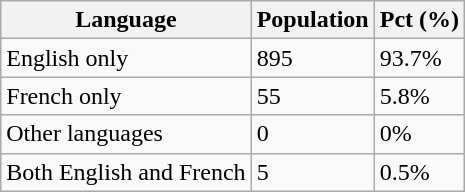<table class="wikitable">
<tr>
<th>Language</th>
<th>Population</th>
<th>Pct (%)</th>
</tr>
<tr>
<td>English only</td>
<td>895</td>
<td>93.7%</td>
</tr>
<tr>
<td>French only</td>
<td>55</td>
<td>5.8%</td>
</tr>
<tr>
<td>Other languages</td>
<td>0</td>
<td>0%</td>
</tr>
<tr>
<td>Both English and French</td>
<td>5</td>
<td>0.5%</td>
</tr>
</table>
